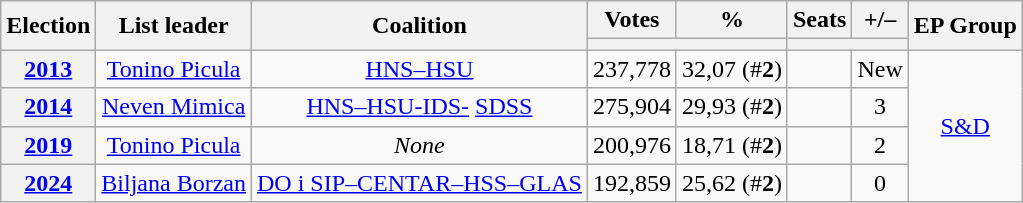<table class="wikitable" style="text-align: center;">
<tr>
<th rowspan=2>Election</th>
<th rowspan=2>List leader</th>
<th rowspan=2>Coalition</th>
<th>Votes</th>
<th>%</th>
<th>Seats</th>
<th>+/–</th>
<th rowspan=2>EP Group</th>
</tr>
<tr>
<th colspan="2"></th>
<th colspan=2></th>
</tr>
<tr>
<th><a href='#'>2013</a></th>
<td><a href='#'>Tonino Picula</a></td>
<td><a href='#'>HNS–HSU</a></td>
<td>237,778</td>
<td>32,07 (#<strong>2</strong>)</td>
<td></td>
<td>New</td>
<td rowspan=4><a href='#'>S&D</a></td>
</tr>
<tr>
<th><a href='#'>2014</a></th>
<td><a href='#'>Neven Mimica</a></td>
<td><a href='#'>HNS–HSU-IDS-</a> <a href='#'>SDSS</a></td>
<td>275,904</td>
<td>29,93 (#<strong>2</strong>)</td>
<td></td>
<td> 3</td>
</tr>
<tr>
<th><a href='#'>2019</a></th>
<td><a href='#'>Tonino Picula</a></td>
<td><em>None</em></td>
<td>200,976</td>
<td>18,71 (#<strong>2</strong>)</td>
<td></td>
<td> 2</td>
</tr>
<tr>
<th><a href='#'>2024</a></th>
<td><a href='#'>Biljana Borzan</a></td>
<td><a href='#'>DO i SIP–CENTAR–HSS–GLAS</a></td>
<td>192,859</td>
<td>25,62 (#<strong>2</strong>)</td>
<td></td>
<td> 0</td>
</tr>
</table>
